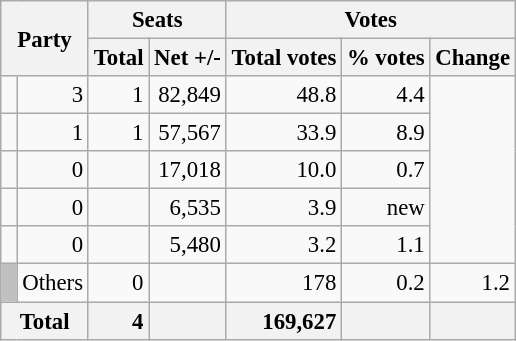<table class="wikitable" style="text-align:right; font-size:95%;">
<tr>
<th colspan="2" rowspan="2">Party</th>
<th colspan="2">Seats</th>
<th colspan="3">Votes</th>
</tr>
<tr>
<th>Total</th>
<th>Net +/-</th>
<th>Total votes</th>
<th>% votes</th>
<th>Change</th>
</tr>
<tr>
<td></td>
<td>3</td>
<td>1</td>
<td>82,849</td>
<td>48.8</td>
<td>4.4</td>
</tr>
<tr>
<td></td>
<td>1</td>
<td>1</td>
<td>57,567</td>
<td>33.9</td>
<td>8.9</td>
</tr>
<tr>
<td></td>
<td>0</td>
<td></td>
<td>17,018</td>
<td>10.0</td>
<td>0.7</td>
</tr>
<tr>
<td></td>
<td>0</td>
<td></td>
<td>6,535</td>
<td>3.9</td>
<td>new</td>
</tr>
<tr>
<td></td>
<td>0</td>
<td></td>
<td>5,480</td>
<td>3.2</td>
<td>1.1</td>
</tr>
<tr>
<td style="background:silver;"> </td>
<td align=left>Others</td>
<td>0</td>
<td></td>
<td>178</td>
<td>0.2</td>
<td>1.2</td>
</tr>
<tr>
<th colspan="2" style="background:#f2f2f2">Total</th>
<td style="background:#f2f2f2;"><strong>4</strong></td>
<td style="background:#f2f2f2;"></td>
<td style="background:#f2f2f2;"><strong>169,627</strong></td>
<td style="background:#f2f2f2;"></td>
<td style="background:#f2f2f2;"></td>
</tr>
</table>
